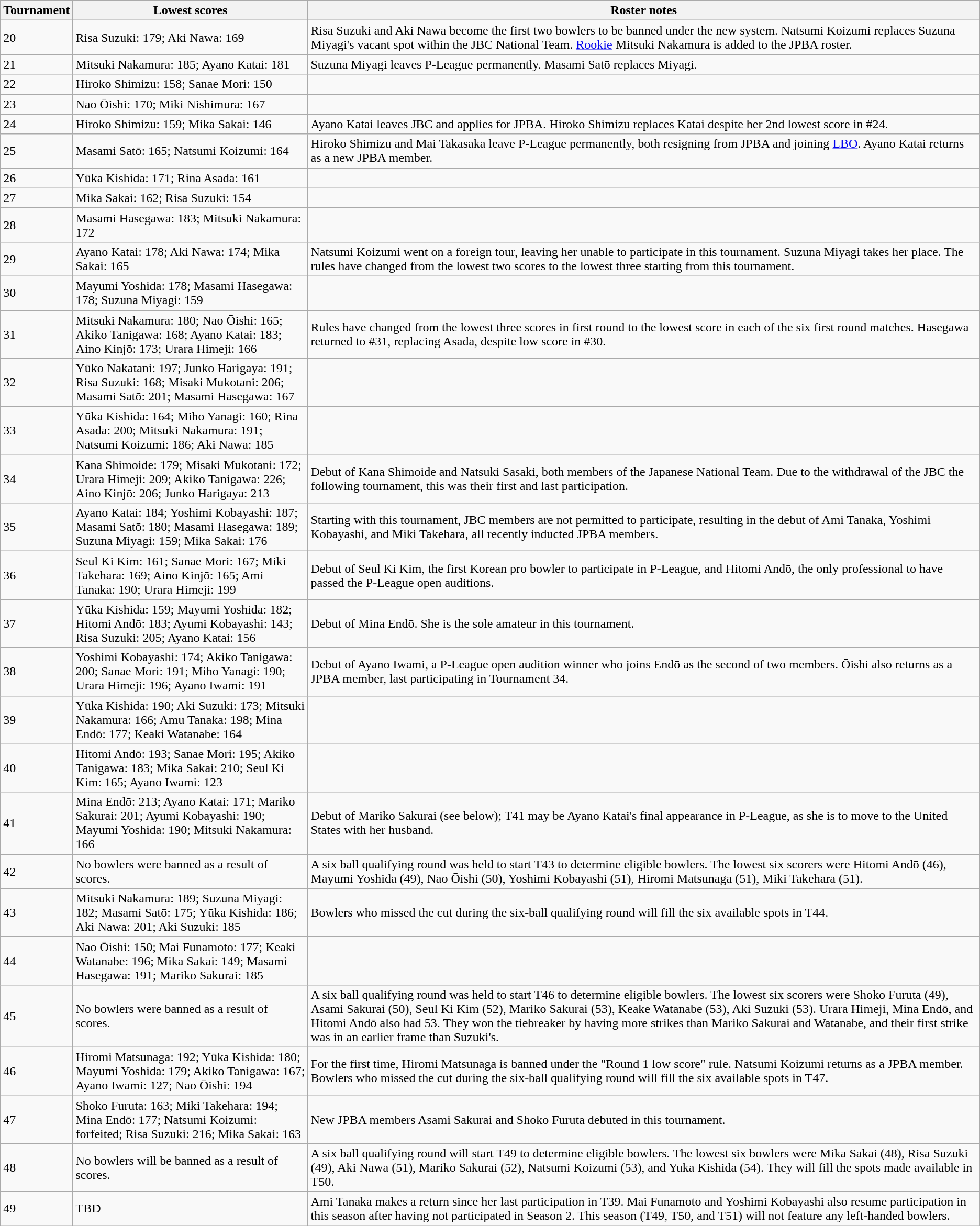<table class="wikitable">
<tr ">
<th>Tournament</th>
<th>Lowest scores</th>
<th>Roster notes</th>
</tr>
<tr>
<td>20</td>
<td>Risa Suzuki: 179; Aki Nawa: 169</td>
<td>Risa Suzuki and Aki Nawa become the first two bowlers to be banned under the new system. Natsumi Koizumi replaces Suzuna Miyagi's vacant spot within the JBC National Team. <a href='#'>Rookie</a> Mitsuki Nakamura is added to the JPBA roster.</td>
</tr>
<tr>
<td>21</td>
<td>Mitsuki Nakamura: 185; Ayano Katai: 181</td>
<td>Suzuna Miyagi leaves P-League permanently. Masami Satō replaces Miyagi.</td>
</tr>
<tr>
<td>22</td>
<td>Hiroko Shimizu: 158; Sanae Mori: 150</td>
<td> </td>
</tr>
<tr>
<td>23</td>
<td>Nao Ōishi: 170; Miki Nishimura: 167</td>
<td> </td>
</tr>
<tr>
<td>24</td>
<td>Hiroko Shimizu: 159; Mika Sakai: 146</td>
<td>Ayano Katai leaves JBC and applies for JPBA. Hiroko Shimizu replaces Katai despite her 2nd lowest score in #24.</td>
</tr>
<tr>
<td>25</td>
<td>Masami Satō: 165; Natsumi Koizumi: 164</td>
<td>Hiroko Shimizu and Mai Takasaka leave P-League permanently, both resigning from JPBA and joining <a href='#'>LBO</a>. Ayano Katai returns as a new JPBA member.</td>
</tr>
<tr>
<td>26</td>
<td>Yūka Kishida: 171; Rina Asada: 161</td>
<td> </td>
</tr>
<tr>
<td>27</td>
<td>Mika Sakai: 162; Risa Suzuki: 154</td>
<td> </td>
</tr>
<tr>
<td>28</td>
<td>Masami Hasegawa: 183; Mitsuki Nakamura: 172</td>
<td> </td>
</tr>
<tr>
<td>29</td>
<td>Ayano Katai: 178; Aki Nawa: 174; Mika Sakai: 165</td>
<td>Natsumi Koizumi went on a foreign tour, leaving her unable to participate in this tournament. Suzuna Miyagi takes her place. The rules have changed from the lowest two scores to the lowest three starting from this tournament.</td>
</tr>
<tr>
<td>30</td>
<td>Mayumi Yoshida: 178; Masami Hasegawa: 178; Suzuna Miyagi: 159</td>
<td> </td>
</tr>
<tr>
<td>31</td>
<td>Mitsuki Nakamura: 180; Nao Ōishi: 165; Akiko Tanigawa: 168; Ayano Katai: 183; Aino Kinjō: 173; Urara Himeji: 166</td>
<td>Rules have changed from the lowest three scores in first round to the lowest score in each of the six first round matches. Hasegawa returned to #31, replacing Asada, despite low score in #30.</td>
</tr>
<tr>
<td>32</td>
<td>Yūko Nakatani: 197; Junko Harigaya: 191; Risa Suzuki: 168; Misaki Mukotani: 206; Masami Satō: 201; Masami Hasegawa: 167</td>
<td> </td>
</tr>
<tr>
<td>33</td>
<td>Yūka Kishida: 164; Miho Yanagi: 160; Rina Asada: 200; Mitsuki Nakamura: 191; Natsumi Koizumi: 186; Aki Nawa: 185</td>
<td> </td>
</tr>
<tr>
<td>34</td>
<td>Kana Shimoide: 179; Misaki Mukotani: 172; Urara Himeji: 209; Akiko Tanigawa: 226; Aino Kinjō: 206; Junko Harigaya: 213</td>
<td>Debut of Kana Shimoide and Natsuki Sasaki, both members of the Japanese National Team. Due to the withdrawal of the JBC the following tournament, this was their first and last participation.</td>
</tr>
<tr>
<td>35</td>
<td>Ayano Katai: 184; Yoshimi Kobayashi: 187; Masami Satō: 180; Masami Hasegawa: 189; Suzuna Miyagi: 159; Mika Sakai: 176</td>
<td>Starting with this tournament, JBC members are not permitted to participate, resulting in the debut of Ami Tanaka, Yoshimi Kobayashi, and Miki Takehara, all recently inducted JPBA members.</td>
</tr>
<tr>
<td>36</td>
<td>Seul Ki Kim: 161; Sanae Mori: 167; Miki Takehara: 169; Aino Kinjō: 165; Ami Tanaka: 190; Urara Himeji: 199</td>
<td>Debut of Seul Ki Kim, the first Korean pro bowler to participate in P-League, and Hitomi Andō, the only professional to have passed the P-League open auditions.</td>
</tr>
<tr>
<td>37</td>
<td>Yūka Kishida: 159; Mayumi Yoshida: 182; Hitomi Andō: 183; Ayumi Kobayashi: 143; Risa Suzuki: 205; Ayano Katai: 156</td>
<td>Debut of Mina Endō. She is the sole amateur in this tournament.</td>
</tr>
<tr>
<td>38</td>
<td>Yoshimi Kobayashi: 174; Akiko Tanigawa: 200; Sanae Mori: 191; Miho Yanagi: 190; Urara Himeji: 196; Ayano Iwami: 191</td>
<td>Debut of Ayano Iwami, a P-League open audition winner who joins Endō as the second of two members. Ōishi also returns as a JPBA member, last participating in Tournament 34.</td>
</tr>
<tr>
<td>39</td>
<td>Yūka Kishida: 190; Aki Suzuki: 173; Mitsuki Nakamura: 166; Amu Tanaka: 198; Mina Endō: 177; Keaki Watanabe: 164</td>
<td> </td>
</tr>
<tr>
<td>40</td>
<td>Hitomi Andō: 193; Sanae Mori: 195; Akiko Tanigawa: 183; Mika Sakai: 210; Seul Ki Kim: 165; Ayano Iwami: 123</td>
<td> </td>
</tr>
<tr>
<td>41</td>
<td>Mina Endō: 213; Ayano Katai: 171; Mariko Sakurai: 201; Ayumi Kobayashi: 190; Mayumi Yoshida: 190; Mitsuki Nakamura: 166</td>
<td>Debut of Mariko Sakurai (see below); T41 may be Ayano Katai's final appearance in P-League, as she is to move to the United States with her husband.</td>
</tr>
<tr>
<td>42</td>
<td>No bowlers were banned as a result of scores.</td>
<td>A six ball qualifying round was held to start T43 to determine eligible bowlers. The lowest six scorers were Hitomi Andō (46), Mayumi Yoshida (49), Nao Ōishi (50), Yoshimi Kobayashi (51), Hiromi Matsunaga (51), Miki Takehara (51).</td>
</tr>
<tr>
<td>43</td>
<td>Mitsuki Nakamura: 189; Suzuna Miyagi: 182; Masami Satō: 175; Yūka Kishida: 186; Aki Nawa: 201; Aki Suzuki: 185</td>
<td>Bowlers who missed the cut during the six-ball qualifying round will fill the six available spots in T44.</td>
</tr>
<tr>
<td>44</td>
<td>Nao Ōishi: 150; Mai Funamoto: 177; Keaki Watanabe: 196; Mika Sakai: 149; Masami Hasegawa: 191; Mariko Sakurai: 185</td>
<td> </td>
</tr>
<tr>
<td>45</td>
<td>No bowlers were banned as a result of scores.</td>
<td>A six ball qualifying round was held to start T46 to determine eligible bowlers. The lowest six scorers were Shoko Furuta (49), Asami Sakurai (50), Seul Ki Kim (52), Mariko Sakurai (53), Keake Watanabe (53), Aki Suzuki (53).  Urara Himeji, Mina Endō, and Hitomi Andō also had 53.  They won the tiebreaker by having more strikes than Mariko Sakurai and Watanabe, and their first strike was in an earlier frame than Suzuki's.</td>
</tr>
<tr>
<td>46</td>
<td>Hiromi Matsunaga: 192; Yūka Kishida: 180; Mayumi Yoshida: 179; Akiko Tanigawa: 167; Ayano Iwami: 127; Nao Ōishi: 194</td>
<td>For the first time, Hiromi Matsunaga is banned under the "Round 1 low score" rule.  Natsumi Koizumi returns as a JPBA member.  Bowlers who missed the cut during the six-ball qualifying round will fill the six available spots in T47.</td>
</tr>
<tr>
<td>47</td>
<td>Shoko Furuta: 163; Miki Takehara: 194; Mina Endō: 177; Natsumi Koizumi: forfeited; Risa Suzuki: 216; Mika Sakai: 163</td>
<td>New JPBA members Asami Sakurai and Shoko Furuta debuted in this tournament.</td>
</tr>
<tr>
<td>48</td>
<td>No bowlers will be banned as a result of scores.</td>
<td>A six ball qualifying round will start T49 to determine eligible bowlers. The lowest six bowlers were Mika Sakai (48), Risa Suzuki (49), Aki Nawa (51), Mariko Sakurai (52), Natsumi Koizumi (53), and Yuka Kishida (54). They will fill the spots made available in T50.</td>
</tr>
<tr>
<td>49</td>
<td>TBD</td>
<td>Ami Tanaka makes a return since her last participation in T39. Mai Funamoto and Yoshimi Kobayashi also resume participation in this season after having not participated in Season 2. This season (T49, T50, and T51) will not feature any left-handed bowlers.</td>
</tr>
</table>
